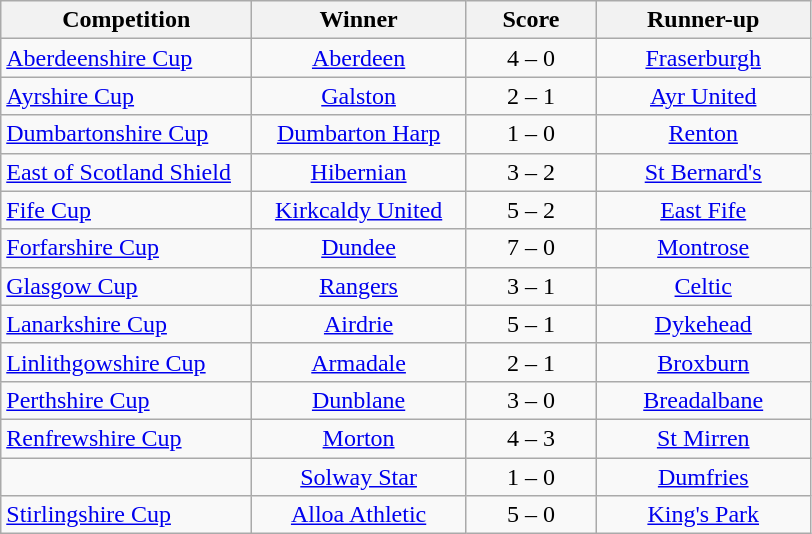<table class="wikitable" style="text-align: center;">
<tr>
<th width=160>Competition</th>
<th width=135>Winner</th>
<th width=80>Score</th>
<th width=135>Runner-up</th>
</tr>
<tr>
<td align=left><a href='#'>Aberdeenshire Cup</a></td>
<td><a href='#'>Aberdeen</a></td>
<td>4 – 0</td>
<td><a href='#'>Fraserburgh</a></td>
</tr>
<tr>
<td align=left><a href='#'>Ayrshire Cup</a></td>
<td><a href='#'>Galston</a></td>
<td>2 – 1</td>
<td><a href='#'>Ayr United</a></td>
</tr>
<tr>
<td align=left><a href='#'>Dumbartonshire Cup</a></td>
<td><a href='#'>Dumbarton Harp</a></td>
<td>1 – 0</td>
<td><a href='#'>Renton</a></td>
</tr>
<tr>
<td align=left><a href='#'>East of Scotland Shield</a></td>
<td><a href='#'>Hibernian</a></td>
<td>3 – 2</td>
<td><a href='#'>St Bernard's</a></td>
</tr>
<tr>
<td align=left><a href='#'>Fife Cup</a></td>
<td><a href='#'>Kirkcaldy United</a></td>
<td>5 – 2</td>
<td><a href='#'>East Fife</a></td>
</tr>
<tr>
<td align=left><a href='#'>Forfarshire Cup</a></td>
<td><a href='#'>Dundee</a></td>
<td>7 – 0</td>
<td><a href='#'>Montrose</a></td>
</tr>
<tr>
<td align=left><a href='#'>Glasgow Cup</a></td>
<td><a href='#'>Rangers</a></td>
<td>3 – 1</td>
<td><a href='#'>Celtic</a></td>
</tr>
<tr>
<td align=left><a href='#'>Lanarkshire Cup</a></td>
<td><a href='#'>Airdrie</a></td>
<td>5 – 1</td>
<td><a href='#'>Dykehead</a></td>
</tr>
<tr>
<td align=left><a href='#'>Linlithgowshire Cup</a></td>
<td><a href='#'>Armadale</a></td>
<td>2 – 1</td>
<td><a href='#'>Broxburn</a></td>
</tr>
<tr>
<td align=left><a href='#'>Perthshire Cup</a></td>
<td><a href='#'>Dunblane</a></td>
<td>3 – 0</td>
<td><a href='#'>Breadalbane</a></td>
</tr>
<tr>
<td align=left><a href='#'>Renfrewshire Cup</a></td>
<td><a href='#'>Morton</a></td>
<td>4 – 3</td>
<td><a href='#'>St Mirren</a></td>
</tr>
<tr>
<td align=left></td>
<td><a href='#'>Solway Star</a></td>
<td>1 – 0</td>
<td><a href='#'>Dumfries</a></td>
</tr>
<tr>
<td align=left><a href='#'>Stirlingshire Cup</a></td>
<td><a href='#'>Alloa Athletic</a></td>
<td>5 – 0</td>
<td><a href='#'>King's Park</a></td>
</tr>
</table>
